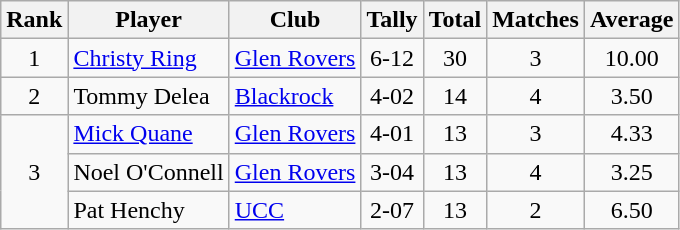<table class="wikitable">
<tr>
<th>Rank</th>
<th>Player</th>
<th>Club</th>
<th>Tally</th>
<th>Total</th>
<th>Matches</th>
<th>Average</th>
</tr>
<tr>
<td rowspan=1 align=center>1</td>
<td><a href='#'>Christy Ring</a></td>
<td><a href='#'>Glen Rovers</a></td>
<td align=center>6-12</td>
<td align=center>30</td>
<td align=center>3</td>
<td align=center>10.00</td>
</tr>
<tr>
<td rowspan=1 align=center>2</td>
<td>Tommy Delea</td>
<td><a href='#'>Blackrock</a></td>
<td align=center>4-02</td>
<td align=center>14</td>
<td align=center>4</td>
<td align=center>3.50</td>
</tr>
<tr>
<td rowspan=3 align=center>3</td>
<td><a href='#'>Mick Quane</a></td>
<td><a href='#'>Glen Rovers</a></td>
<td align=center>4-01</td>
<td align=center>13</td>
<td align=center>3</td>
<td align=center>4.33</td>
</tr>
<tr>
<td>Noel O'Connell</td>
<td><a href='#'>Glen Rovers</a></td>
<td align=center>3-04</td>
<td align=center>13</td>
<td align=center>4</td>
<td align=center>3.25</td>
</tr>
<tr>
<td>Pat Henchy</td>
<td><a href='#'>UCC</a></td>
<td align=center>2-07</td>
<td align=center>13</td>
<td align=center>2</td>
<td align=center>6.50</td>
</tr>
</table>
